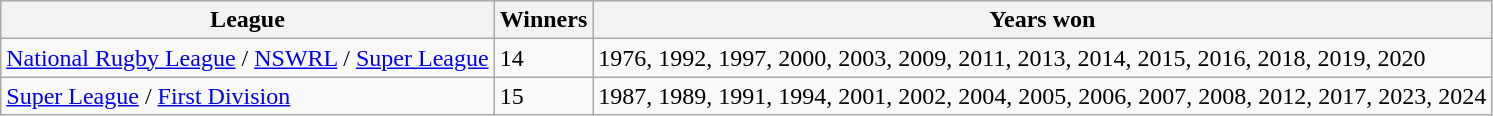<table class="wikitable sortable">
<tr>
<th>League</th>
<th>Winners</th>
<th>Years won</th>
</tr>
<tr>
<td> <a href='#'>National Rugby League</a> / <a href='#'>NSWRL</a> /  <a href='#'>Super League</a></td>
<td>14</td>
<td>1976, 1992, 1997, 2000, 2003, 2009, 2011, 2013, 2014, 2015, 2016, 2018, 2019, 2020</td>
</tr>
<tr>
<td> <a href='#'>Super League</a> / <a href='#'>First Division</a></td>
<td>15</td>
<td>1987, 1989, 1991, 1994, 2001, 2002, 2004, 2005, 2006, 2007, 2008, 2012, 2017, 2023, 2024</td>
</tr>
</table>
